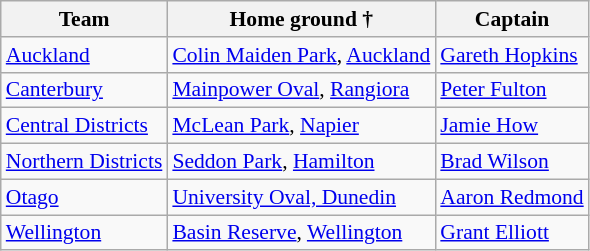<table class="wikitable" style="border-collapse:collapse; font-size:90%;">
<tr>
<th>Team</th>
<th>Home ground †</th>
<th>Captain</th>
</tr>
<tr>
<td><a href='#'>Auckland</a></td>
<td><a href='#'>Colin Maiden Park</a>, <a href='#'>Auckland</a></td>
<td><a href='#'>Gareth Hopkins</a></td>
</tr>
<tr>
<td><a href='#'>Canterbury</a></td>
<td><a href='#'>Mainpower Oval</a>, <a href='#'>Rangiora</a></td>
<td><a href='#'>Peter Fulton</a></td>
</tr>
<tr>
<td><a href='#'>Central Districts</a></td>
<td><a href='#'>McLean Park</a>, <a href='#'>Napier</a></td>
<td><a href='#'>Jamie How</a></td>
</tr>
<tr>
<td><a href='#'>Northern Districts</a></td>
<td><a href='#'>Seddon Park</a>, <a href='#'>Hamilton</a></td>
<td><a href='#'>Brad Wilson</a></td>
</tr>
<tr>
<td><a href='#'>Otago</a></td>
<td><a href='#'>University Oval, Dunedin</a></td>
<td><a href='#'>Aaron Redmond</a></td>
</tr>
<tr>
<td><a href='#'>Wellington</a></td>
<td><a href='#'>Basin Reserve</a>, <a href='#'>Wellington</a></td>
<td><a href='#'>Grant Elliott</a></td>
</tr>
</table>
